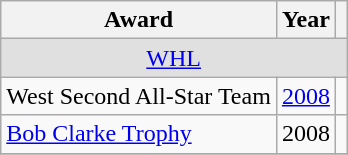<table class="wikitable">
<tr>
<th>Award</th>
<th>Year</th>
<th></th>
</tr>
<tr ALIGN="center" bgcolor="#e0e0e0">
<td colspan="3"><a href='#'>WHL</a></td>
</tr>
<tr>
<td>West Second All-Star Team</td>
<td><a href='#'>2008</a></td>
<td></td>
</tr>
<tr>
<td><a href='#'>Bob Clarke Trophy</a></td>
<td>2008</td>
<td></td>
</tr>
<tr>
</tr>
</table>
